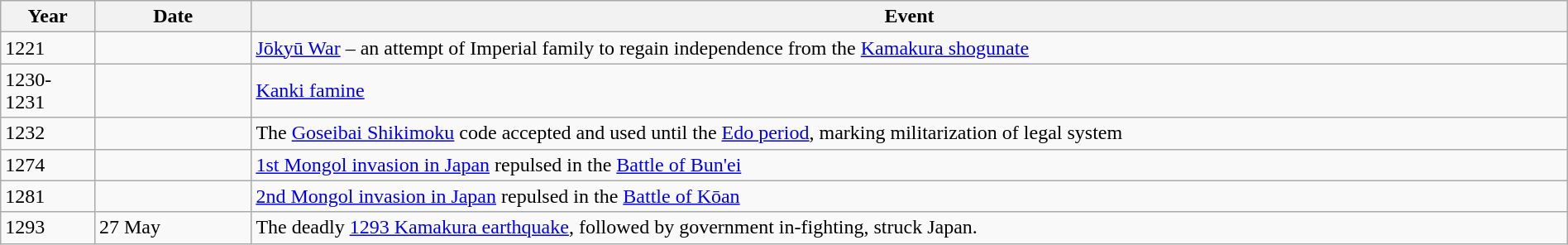<table class="wikitable" width="100%">
<tr>
<th style="width:6%">Year</th>
<th style="width:10%">Date</th>
<th>Event</th>
</tr>
<tr>
<td>1221</td>
<td></td>
<td><a href='#'>Jōkyū War</a> – an attempt of Imperial family to regain independence from the <a href='#'>Kamakura shogunate</a></td>
</tr>
<tr>
<td>1230-1231</td>
<td></td>
<td><a href='#'>Kanki famine</a></td>
</tr>
<tr>
<td>1232</td>
<td></td>
<td>The <a href='#'>Goseibai Shikimoku</a> code accepted and used until the <a href='#'>Edo period</a>, marking militarization of legal system</td>
</tr>
<tr>
<td>1274</td>
<td></td>
<td><a href='#'>1st Mongol invasion in Japan</a> repulsed in the <a href='#'>Battle of Bun'ei</a></td>
</tr>
<tr>
<td>1281</td>
<td></td>
<td><a href='#'>2nd Mongol invasion in Japan</a> repulsed in the <a href='#'>Battle of Kōan</a></td>
</tr>
<tr>
<td>1293</td>
<td>27 May</td>
<td>The deadly <a href='#'>1293 Kamakura earthquake</a>, followed by government in-fighting, struck Japan.</td>
</tr>
</table>
